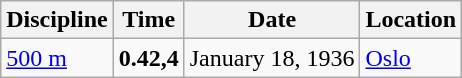<table class='wikitable'>
<tr>
<th>Discipline</th>
<th>Time</th>
<th>Date</th>
<th>Location</th>
</tr>
<tr>
<td><a href='#'>500 m</a></td>
<td><strong>0.42,4</strong></td>
<td>January 18, 1936</td>
<td align=left> <a href='#'>Oslo</a></td>
</tr>
</table>
